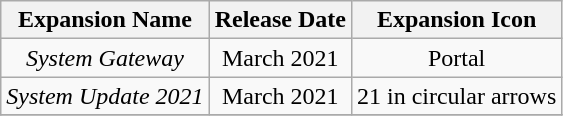<table class="wikitable" style="text-align:center">
<tr>
<th>Expansion Name</th>
<th>Release Date</th>
<th>Expansion Icon</th>
</tr>
<tr>
<td><em>System Gateway</em></td>
<td>March 2021</td>
<td>Portal</td>
</tr>
<tr>
<td><em>System Update 2021</em></td>
<td>March 2021</td>
<td>21 in circular arrows</td>
</tr>
<tr>
</tr>
</table>
